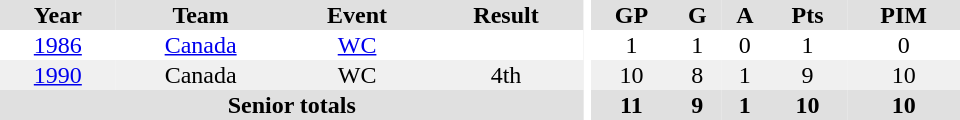<table border="0" cellpadding="1" cellspacing="0" ID="Table3" style="text-align:center; width:40em">
<tr bgcolor="#e0e0e0">
<th>Year</th>
<th>Team</th>
<th>Event</th>
<th>Result</th>
<th rowspan="99" bgcolor="#ffffff"></th>
<th>GP</th>
<th>G</th>
<th>A</th>
<th>Pts</th>
<th>PIM</th>
</tr>
<tr>
<td><a href='#'>1986</a></td>
<td><a href='#'>Canada</a></td>
<td><a href='#'>WC</a></td>
<td></td>
<td>1</td>
<td>1</td>
<td>0</td>
<td>1</td>
<td>0</td>
</tr>
<tr bgcolor="#f0f0f0">
<td><a href='#'>1990</a></td>
<td>Canada</td>
<td>WC</td>
<td>4th</td>
<td>10</td>
<td>8</td>
<td>1</td>
<td>9</td>
<td>10</td>
</tr>
<tr bgcolor="#e0e0e0">
<th colspan="4">Senior totals</th>
<th>11</th>
<th>9</th>
<th>1</th>
<th>10</th>
<th>10</th>
</tr>
</table>
